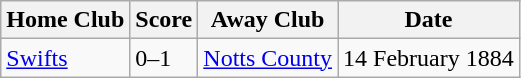<table class="wikitable">
<tr>
<th>Home Club</th>
<th>Score</th>
<th>Away Club</th>
<th>Date</th>
</tr>
<tr>
<td><a href='#'>Swifts</a></td>
<td>0–1</td>
<td><a href='#'>Notts County</a></td>
<td>14 February 1884</td>
</tr>
</table>
